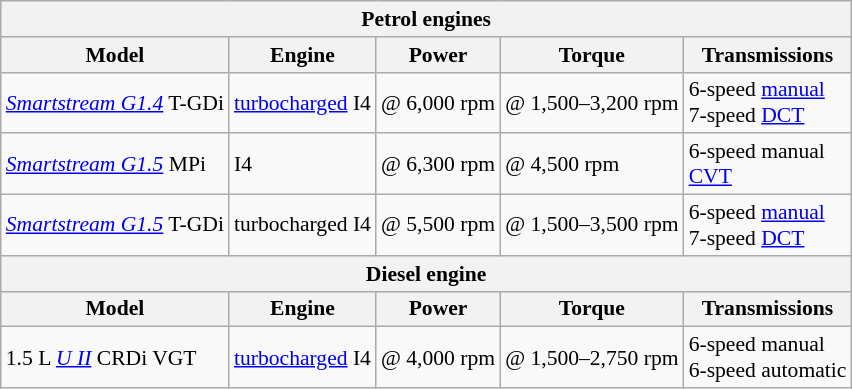<table class="wikitable" style="text-align:left; font-size:90%;">
<tr>
<th colspan="5" style="text-align:center">Petrol engines</th>
</tr>
<tr>
<th>Model</th>
<th>Engine</th>
<th>Power</th>
<th>Torque</th>
<th>Transmissions</th>
</tr>
<tr>
<td><em><a href='#'>Smartstream G1.4</a></em> T-GDi</td>
<td> <a href='#'>turbocharged</a> I4</td>
<td> @ 6,000 rpm</td>
<td> @ 1,500–3,200 rpm</td>
<td>6-speed <a href='#'>manual</a><br>7-speed <a href='#'>DCT</a></td>
</tr>
<tr>
<td><em><a href='#'>Smartstream G1.5</a></em> MPi</td>
<td> I4</td>
<td> @ 6,300 rpm</td>
<td> @ 4,500 rpm</td>
<td>6-speed manual<br><a href='#'>CVT</a></td>
</tr>
<tr>
<td><em><a href='#'>Smartstream G1.5</a></em> T-GDi</td>
<td> turbocharged I4</td>
<td> @ 5,500 rpm</td>
<td> @ 1,500–3,500 rpm</td>
<td>6-speed <a href='#'>manual</a><br>7-speed <a href='#'>DCT</a></td>
</tr>
<tr>
<th colspan="5" style="text-align:center">Diesel engine</th>
</tr>
<tr>
<th>Model</th>
<th>Engine</th>
<th>Power</th>
<th>Torque</th>
<th>Transmissions</th>
</tr>
<tr>
<td>1.5 L <em><a href='#'>U II</a></em> CRDi VGT</td>
<td> <a href='#'>turbocharged</a> I4</td>
<td> @ 4,000 rpm</td>
<td> @ 1,500–2,750 rpm</td>
<td>6-speed manual<br>6-speed automatic</td>
</tr>
</table>
